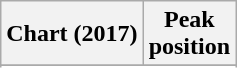<table class="wikitable sortable plainrowheaders" style="text-align:center">
<tr>
<th scope="col">Chart (2017)</th>
<th scope="col">Peak<br> position</th>
</tr>
<tr>
</tr>
<tr>
</tr>
<tr>
</tr>
</table>
